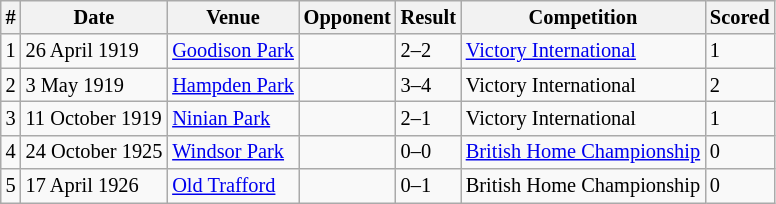<table class="wikitable sortable" style="font-size:85%; text-align:left">
<tr>
<th>#</th>
<th>Date</th>
<th>Venue</th>
<th>Opponent</th>
<th>Result</th>
<th>Competition</th>
<th>Scored</th>
</tr>
<tr>
<td>1</td>
<td>26 April 1919</td>
<td><a href='#'>Goodison Park</a></td>
<td></td>
<td>2–2</td>
<td><a href='#'>Victory International</a></td>
<td>1</td>
</tr>
<tr>
<td>2</td>
<td>3 May 1919</td>
<td><a href='#'>Hampden Park</a></td>
<td></td>
<td>3–4</td>
<td>Victory International</td>
<td>2</td>
</tr>
<tr>
<td>3</td>
<td>11 October 1919</td>
<td><a href='#'>Ninian Park</a></td>
<td></td>
<td>2–1</td>
<td>Victory International</td>
<td>1</td>
</tr>
<tr>
<td>4</td>
<td>24 October 1925</td>
<td><a href='#'>Windsor Park</a></td>
<td></td>
<td>0–0</td>
<td><a href='#'>British Home Championship</a></td>
<td>0</td>
</tr>
<tr>
<td>5</td>
<td>17 April 1926</td>
<td><a href='#'>Old Trafford</a></td>
<td></td>
<td>0–1</td>
<td>British Home Championship</td>
<td>0</td>
</tr>
</table>
